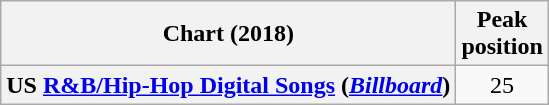<table class="wikitable plainrowheaders" style="text-align:center">
<tr>
<th scope="col">Chart (2018)</th>
<th scope="col">Peak<br>position</th>
</tr>
<tr>
<th scope="row">US <a href='#'>R&B/Hip-Hop Digital Songs</a> (<em><a href='#'>Billboard</a></em>)</th>
<td>25</td>
</tr>
</table>
